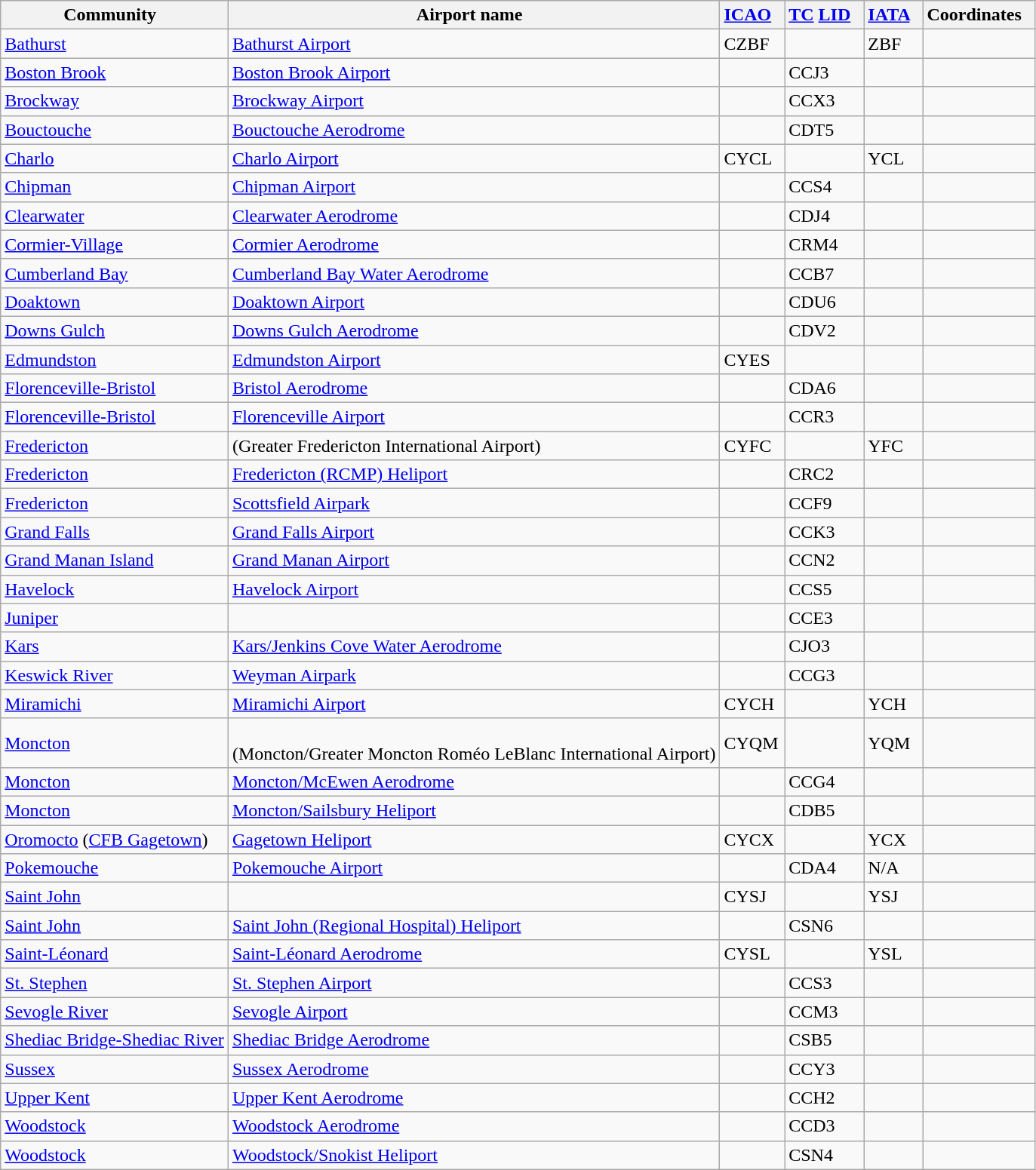<table class="wikitable sortable" style="width:auto;">
<tr>
<th width="*">Community  </th>
<th width="*">Airport name  </th>
<th width="*"><a href='#'>ICAO</a>  </th>
<th width="*"><a href='#'>TC</a> <a href='#'>LID</a>  </th>
<th width="*"><a href='#'>IATA</a>  </th>
<th width="*" class=unsortable>Coordinates  </th>
</tr>
<tr>
<td><a href='#'>Bathurst</a></td>
<td><a href='#'>Bathurst Airport</a></td>
<td>CZBF</td>
<td></td>
<td>ZBF</td>
<td></td>
</tr>
<tr>
<td><a href='#'>Boston Brook</a></td>
<td><a href='#'>Boston Brook Airport</a></td>
<td></td>
<td>CCJ3</td>
<td></td>
<td></td>
</tr>
<tr>
<td><a href='#'>Brockway</a></td>
<td><a href='#'>Brockway Airport</a></td>
<td></td>
<td>CCX3</td>
<td></td>
<td></td>
</tr>
<tr>
<td><a href='#'>Bouctouche</a></td>
<td><a href='#'>Bouctouche Aerodrome</a></td>
<td></td>
<td>CDT5</td>
<td></td>
<td></td>
</tr>
<tr>
<td><a href='#'>Charlo</a></td>
<td><a href='#'>Charlo Airport</a></td>
<td>CYCL</td>
<td></td>
<td>YCL</td>
<td></td>
</tr>
<tr>
<td><a href='#'>Chipman</a></td>
<td><a href='#'>Chipman Airport</a></td>
<td></td>
<td>CCS4</td>
<td></td>
<td></td>
</tr>
<tr>
<td><a href='#'>Clearwater</a></td>
<td><a href='#'>Clearwater Aerodrome</a></td>
<td></td>
<td>CDJ4</td>
<td></td>
<td></td>
</tr>
<tr>
<td><a href='#'>Cormier-Village</a></td>
<td><a href='#'>Cormier Aerodrome</a></td>
<td></td>
<td>CRM4</td>
<td></td>
<td></td>
</tr>
<tr>
<td><a href='#'>Cumberland Bay</a></td>
<td><a href='#'>Cumberland Bay Water Aerodrome</a></td>
<td></td>
<td>CCB7</td>
<td></td>
<td></td>
</tr>
<tr>
<td><a href='#'>Doaktown</a></td>
<td><a href='#'>Doaktown Airport</a></td>
<td></td>
<td>CDU6</td>
<td></td>
<td></td>
</tr>
<tr>
<td><a href='#'>Downs Gulch</a></td>
<td><a href='#'>Downs Gulch Aerodrome</a></td>
<td></td>
<td>CDV2</td>
<td></td>
<td></td>
</tr>
<tr>
<td><a href='#'>Edmundston</a></td>
<td><a href='#'>Edmundston Airport</a></td>
<td>CYES</td>
<td></td>
<td></td>
<td></td>
</tr>
<tr>
<td><a href='#'>Florenceville-Bristol</a></td>
<td><a href='#'>Bristol Aerodrome</a></td>
<td></td>
<td>CDA6</td>
<td></td>
<td></td>
</tr>
<tr>
<td><a href='#'>Florenceville-Bristol</a></td>
<td><a href='#'>Florenceville Airport</a></td>
<td></td>
<td>CCR3</td>
<td></td>
<td></td>
</tr>
<tr>
<td><a href='#'>Fredericton</a></td>
<td> (Greater Fredericton International Airport)</td>
<td>CYFC</td>
<td></td>
<td>YFC</td>
<td></td>
</tr>
<tr>
<td><a href='#'>Fredericton</a></td>
<td><a href='#'>Fredericton (RCMP) Heliport</a></td>
<td></td>
<td>CRC2</td>
<td></td>
<td></td>
</tr>
<tr>
<td><a href='#'>Fredericton</a></td>
<td><a href='#'>Scottsfield Airpark</a></td>
<td></td>
<td>CCF9</td>
<td></td>
<td></td>
</tr>
<tr>
<td><a href='#'>Grand Falls</a></td>
<td><a href='#'>Grand Falls Airport</a></td>
<td></td>
<td>CCK3</td>
<td></td>
<td></td>
</tr>
<tr>
<td><a href='#'>Grand Manan Island</a></td>
<td><a href='#'>Grand Manan Airport</a></td>
<td></td>
<td>CCN2</td>
<td></td>
<td></td>
</tr>
<tr>
<td><a href='#'>Havelock</a></td>
<td><a href='#'>Havelock Airport</a></td>
<td></td>
<td>CCS5</td>
<td></td>
<td></td>
</tr>
<tr>
<td><a href='#'>Juniper</a></td>
<td></td>
<td></td>
<td>CCE3</td>
<td></td>
<td></td>
</tr>
<tr>
<td><a href='#'>Kars</a></td>
<td><a href='#'>Kars/Jenkins Cove Water Aerodrome</a></td>
<td></td>
<td>CJO3</td>
<td></td>
<td></td>
</tr>
<tr>
<td><a href='#'>Keswick River</a></td>
<td><a href='#'>Weyman Airpark</a></td>
<td></td>
<td>CCG3</td>
<td></td>
<td></td>
</tr>
<tr>
<td><a href='#'>Miramichi</a></td>
<td><a href='#'>Miramichi Airport</a></td>
<td>CYCH</td>
<td></td>
<td>YCH</td>
<td></td>
</tr>
<tr>
<td><a href='#'>Moncton</a></td>
<td><br>(Moncton/Greater Moncton Roméo LeBlanc International Airport)</td>
<td>CYQM</td>
<td></td>
<td>YQM</td>
<td></td>
</tr>
<tr>
<td><a href='#'>Moncton</a></td>
<td><a href='#'>Moncton/McEwen Aerodrome</a></td>
<td></td>
<td>CCG4</td>
<td></td>
<td></td>
</tr>
<tr>
<td><a href='#'>Moncton</a></td>
<td><a href='#'>Moncton/Sailsbury Heliport</a></td>
<td></td>
<td>CDB5</td>
<td></td>
<td></td>
</tr>
<tr>
<td><a href='#'>Oromocto</a> (<a href='#'>CFB Gagetown</a>)</td>
<td><a href='#'>Gagetown Heliport</a></td>
<td>CYCX</td>
<td></td>
<td>YCX</td>
<td></td>
</tr>
<tr>
<td><a href='#'>Pokemouche</a></td>
<td><a href='#'>Pokemouche Airport</a></td>
<td></td>
<td>CDA4</td>
<td>N/A</td>
<td></td>
</tr>
<tr>
<td><a href='#'>Saint John</a></td>
<td></td>
<td>CYSJ</td>
<td></td>
<td>YSJ</td>
<td></td>
</tr>
<tr>
<td><a href='#'>Saint John</a></td>
<td><a href='#'>Saint John (Regional Hospital) Heliport</a></td>
<td></td>
<td>CSN6</td>
<td></td>
<td></td>
</tr>
<tr>
<td><a href='#'>Saint-Léonard</a></td>
<td><a href='#'>Saint-Léonard Aerodrome</a></td>
<td>CYSL</td>
<td></td>
<td>YSL</td>
<td></td>
</tr>
<tr>
<td><a href='#'>St. Stephen</a></td>
<td><a href='#'>St. Stephen Airport</a></td>
<td></td>
<td>CCS3</td>
<td></td>
<td></td>
</tr>
<tr>
<td><a href='#'>Sevogle River</a></td>
<td><a href='#'>Sevogle Airport</a></td>
<td></td>
<td>CCM3</td>
<td></td>
<td></td>
</tr>
<tr>
<td><a href='#'>Shediac Bridge-Shediac River</a></td>
<td><a href='#'>Shediac Bridge Aerodrome</a></td>
<td></td>
<td>CSB5</td>
<td></td>
<td></td>
</tr>
<tr>
<td><a href='#'>Sussex</a></td>
<td><a href='#'>Sussex Aerodrome</a></td>
<td></td>
<td>CCY3</td>
<td></td>
<td></td>
</tr>
<tr>
<td><a href='#'>Upper Kent</a></td>
<td><a href='#'>Upper Kent Aerodrome</a></td>
<td></td>
<td>CCH2</td>
<td></td>
<td></td>
</tr>
<tr>
<td><a href='#'>Woodstock</a></td>
<td><a href='#'>Woodstock Aerodrome</a></td>
<td></td>
<td>CCD3</td>
<td></td>
<td></td>
</tr>
<tr>
<td><a href='#'>Woodstock</a></td>
<td><a href='#'>Woodstock/Snokist Heliport</a></td>
<td></td>
<td>CSN4</td>
<td></td>
<td></td>
</tr>
</table>
